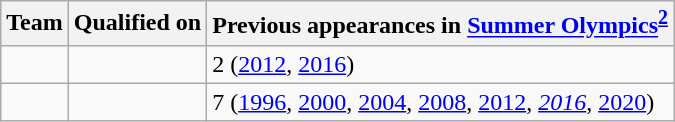<table class="wikitable sortable">
<tr>
<th>Team</th>
<th>Qualified on</th>
<th data-sort-type="number">Previous appearances in <a href='#'>Summer Olympics</a><sup><a href='#'>2</a></sup></th>
</tr>
<tr>
<td></td>
<td></td>
<td>2 (<a href='#'>2012</a>, <a href='#'>2016</a>)</td>
</tr>
<tr>
<td></td>
<td></td>
<td>7 (<a href='#'>1996</a>, <a href='#'>2000</a>, <a href='#'>2004</a>, <a href='#'>2008</a>, <a href='#'>2012</a>, <em><a href='#'>2016</a></em>, <a href='#'>2020</a>)</td>
</tr>
</table>
